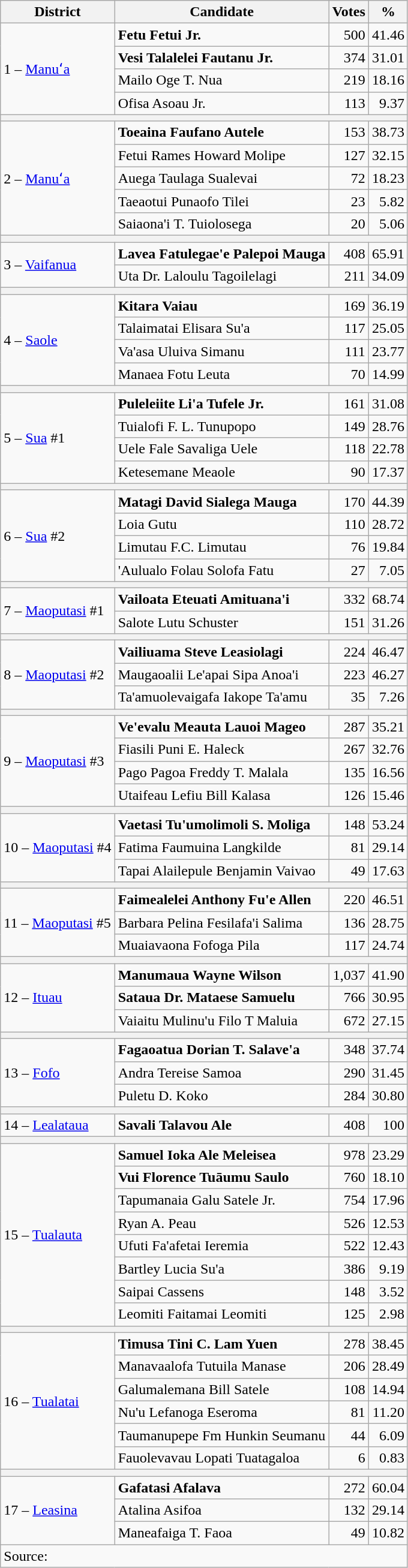<table class=wikitable style=text-align:right>
<tr>
<th>District</th>
<th>Candidate</th>
<th>Votes</th>
<th>%</th>
</tr>
<tr>
<td align=left rowspan=4>1 – <a href='#'>Manuʻa</a></td>
<td align=left><strong>Fetu Fetui Jr.</strong></td>
<td>500</td>
<td>41.46</td>
</tr>
<tr>
<td align=left><strong>Vesi Talalelei Fautanu Jr.</strong></td>
<td>374</td>
<td>31.01</td>
</tr>
<tr>
<td align=left>Mailo Oge T. Nua</td>
<td>219</td>
<td>18.16</td>
</tr>
<tr>
<td align=left>Ofisa Asoau Jr.</td>
<td>113</td>
<td>9.37</td>
</tr>
<tr>
<th colspan=4></th>
</tr>
<tr>
<td align=left rowspan=5>2 – <a href='#'>Manuʻa</a></td>
<td align=left><strong>Toeaina Faufano Autele</strong></td>
<td>153</td>
<td>38.73</td>
</tr>
<tr>
<td align=left>Fetui Rames Howard Molipe</td>
<td>127</td>
<td>32.15</td>
</tr>
<tr>
<td align=left>Auega Taulaga Sualevai</td>
<td>72</td>
<td>18.23</td>
</tr>
<tr>
<td align=left>Taeaotui Punaofo Tilei</td>
<td>23</td>
<td>5.82</td>
</tr>
<tr>
<td align=left>Saiaona'i T. Tuiolosega</td>
<td>20</td>
<td>5.06</td>
</tr>
<tr>
<th colspan=4></th>
</tr>
<tr>
<td align=left rowspan=2>3 – <a href='#'>Vaifanua</a></td>
<td align=left><strong>Lavea Fatulegae'e Palepoi Mauga</strong></td>
<td>408</td>
<td>65.91</td>
</tr>
<tr>
<td align=left>Uta Dr. Laloulu Tagoilelagi</td>
<td>211</td>
<td>34.09</td>
</tr>
<tr>
<th colspan=4></th>
</tr>
<tr>
<td align=left rowspan=4>4 – <a href='#'>Saole</a></td>
<td align=left><strong>Kitara Vaiau</strong></td>
<td>169</td>
<td>36.19</td>
</tr>
<tr>
<td align=left>Talaimatai Elisara Su'a</td>
<td>117</td>
<td>25.05</td>
</tr>
<tr>
<td align=left>Va'asa Uluiva Simanu</td>
<td>111</td>
<td>23.77</td>
</tr>
<tr>
<td align=left>Manaea Fotu Leuta</td>
<td>70</td>
<td>14.99</td>
</tr>
<tr>
<th colspan=4></th>
</tr>
<tr>
<td align=left rowspan=4>5 – <a href='#'>Sua</a> #1</td>
<td align=left><strong>Puleleiite Li'a Tufele Jr.</strong></td>
<td>161</td>
<td>31.08</td>
</tr>
<tr>
<td align=left>Tuialofi F. L. Tunupopo</td>
<td>149</td>
<td>28.76</td>
</tr>
<tr>
<td align=left>Uele Fale Savaliga Uele</td>
<td>118</td>
<td>22.78</td>
</tr>
<tr>
<td align=left>Ketesemane Meaole</td>
<td>90</td>
<td>17.37</td>
</tr>
<tr>
<th colspan=4></th>
</tr>
<tr>
<td align=left rowspan=4>6 – <a href='#'>Sua</a> #2</td>
<td align=left><strong>Matagi David Sialega Mauga</strong></td>
<td>170</td>
<td>44.39</td>
</tr>
<tr>
<td align=left>Loia Gutu</td>
<td>110</td>
<td>28.72</td>
</tr>
<tr>
<td align=left>Limutau F.C. Limutau</td>
<td>76</td>
<td>19.84</td>
</tr>
<tr>
<td align=left>'Aulualo Folau Solofa Fatu</td>
<td>27</td>
<td>7.05</td>
</tr>
<tr>
<th colspan=4></th>
</tr>
<tr>
<td align=left rowspan=2>7 – <a href='#'>Maoputasi</a> #1</td>
<td align=left><strong>Vailoata Eteuati Amituana'i</strong></td>
<td>332</td>
<td>68.74</td>
</tr>
<tr>
<td align=left>Salote Lutu Schuster</td>
<td>151</td>
<td>31.26</td>
</tr>
<tr>
<th colspan=4></th>
</tr>
<tr>
<td align=left rowspan=3>8 – <a href='#'>Maoputasi</a> #2</td>
<td align=left><strong>Vailiuama Steve Leasiolagi</strong></td>
<td>224</td>
<td>46.47</td>
</tr>
<tr>
<td align=left>Maugaoalii Le'apai Sipa Anoa'i</td>
<td>223</td>
<td>46.27</td>
</tr>
<tr>
<td align=left>Ta'amuolevaigafa Iakope Ta'amu</td>
<td>35</td>
<td>7.26</td>
</tr>
<tr>
<th colspan=4></th>
</tr>
<tr>
<td align=left rowspan=4>9 – <a href='#'>Maoputasi</a> #3</td>
<td align=left><strong>Ve'evalu Meauta Lauoi Mageo</strong></td>
<td>287</td>
<td>35.21</td>
</tr>
<tr>
<td align=left>Fiasili Puni E. Haleck</td>
<td>267</td>
<td>32.76</td>
</tr>
<tr>
<td align=left>Pago Pagoa Freddy T. Malala</td>
<td>135</td>
<td>16.56</td>
</tr>
<tr>
<td align=left>Utaifeau Lefiu Bill Kalasa</td>
<td>126</td>
<td>15.46</td>
</tr>
<tr>
<th colspan=4></th>
</tr>
<tr>
<td align=left rowspan=3>10 – <a href='#'>Maoputasi</a> #4</td>
<td align=left><strong>Vaetasi Tu'umolimoli S. Moliga</strong></td>
<td>148</td>
<td>53.24</td>
</tr>
<tr>
<td align=left>Fatima Faumuina Langkilde</td>
<td>81</td>
<td>29.14</td>
</tr>
<tr>
<td align=left>Tapai Alailepule Benjamin Vaivao</td>
<td>49</td>
<td>17.63</td>
</tr>
<tr>
<th colspan=4></th>
</tr>
<tr>
<td align=left rowspan=3>11 – <a href='#'>Maoputasi</a> #5</td>
<td align=left><strong>Faimealelei Anthony Fu'e Allen</strong></td>
<td>220</td>
<td>46.51</td>
</tr>
<tr>
<td align=left>Barbara Pelina Fesilafa'i Salima</td>
<td>136</td>
<td>28.75</td>
</tr>
<tr>
<td align=left>Muaiavaona Fofoga Pila</td>
<td>117</td>
<td>24.74</td>
</tr>
<tr>
<th colspan=4></th>
</tr>
<tr>
<td align=left rowspan=3>12 – <a href='#'>Ituau</a></td>
<td align=left><strong>Manumaua Wayne Wilson</strong></td>
<td>1,037</td>
<td>41.90</td>
</tr>
<tr>
<td align=left><strong>Sataua Dr. Mataese Samuelu</strong></td>
<td>766</td>
<td>30.95</td>
</tr>
<tr>
<td align=left>Vaiaitu Mulinu'u Filo T Maluia</td>
<td>672</td>
<td>27.15</td>
</tr>
<tr>
<th colspan=4></th>
</tr>
<tr>
<td align=left rowspan=3>13 – <a href='#'>Fofo</a></td>
<td align=left><strong>Fagaoatua Dorian T. Salave'a</strong></td>
<td>348</td>
<td>37.74</td>
</tr>
<tr>
<td align=left>Andra Tereise Samoa</td>
<td>290</td>
<td>31.45</td>
</tr>
<tr>
<td align=left>Puletu D. Koko</td>
<td>284</td>
<td>30.80</td>
</tr>
<tr>
<th colspan=4></th>
</tr>
<tr>
<td align=left>14 – <a href='#'>Lealataua</a></td>
<td align=left><strong>Savali Talavou Ale</strong></td>
<td>408</td>
<td>100</td>
</tr>
<tr>
<th colspan=4></th>
</tr>
<tr>
<td align=left rowspan=8>15 – <a href='#'>Tualauta</a></td>
<td align=left><strong>Samuel Ioka Ale Meleisea</strong></td>
<td>978</td>
<td>23.29</td>
</tr>
<tr>
<td align=left><strong>Vui Florence Tuāumu Saulo</strong></td>
<td>760</td>
<td>18.10</td>
</tr>
<tr>
<td align=left>Tapumanaia Galu Satele Jr.</td>
<td>754</td>
<td>17.96</td>
</tr>
<tr>
<td align=left>Ryan A. Peau</td>
<td>526</td>
<td>12.53</td>
</tr>
<tr>
<td align=left>Ufuti Fa'afetai Ieremia</td>
<td>522</td>
<td>12.43</td>
</tr>
<tr>
<td align=left>Bartley Lucia Su'a</td>
<td>386</td>
<td>9.19</td>
</tr>
<tr>
<td align=left>Saipai Cassens</td>
<td>148</td>
<td>3.52</td>
</tr>
<tr>
<td align=left>Leomiti Faitamai Leomiti</td>
<td>125</td>
<td>2.98</td>
</tr>
<tr>
<th colspan=4></th>
</tr>
<tr>
<td align=left rowspan=6>16 – <a href='#'>Tualatai</a></td>
<td align=left><strong>Timusa Tini C. Lam Yuen</strong></td>
<td>278</td>
<td>38.45</td>
</tr>
<tr>
<td align=left>Manavaalofa Tutuila Manase</td>
<td>206</td>
<td>28.49</td>
</tr>
<tr>
<td align=left>Galumalemana Bill Satele</td>
<td>108</td>
<td>14.94</td>
</tr>
<tr>
<td align=left>Nu'u Lefanoga Eseroma</td>
<td>81</td>
<td>11.20</td>
</tr>
<tr>
<td align=left>Taumanupepe Fm Hunkin Seumanu</td>
<td>44</td>
<td>6.09</td>
</tr>
<tr>
<td align=left>Fauolevavau Lopati Tuatagaloa</td>
<td>6</td>
<td>0.83</td>
</tr>
<tr>
<th colspan=4></th>
</tr>
<tr>
<td align=left rowspan=3>17 – <a href='#'>Leasina</a></td>
<td align=left><strong>Gafatasi Afalava</strong></td>
<td>272</td>
<td>60.04</td>
</tr>
<tr>
<td align=left>Atalina Asifoa</td>
<td>132</td>
<td>29.14</td>
</tr>
<tr>
<td align=left>Maneafaiga T. Faoa</td>
<td>49</td>
<td>10.82</td>
</tr>
<tr>
<td align=left colspan=4>Source:</td>
</tr>
</table>
